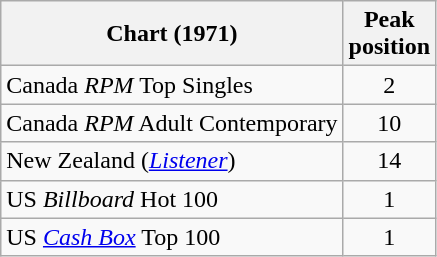<table class="wikitable sortable">
<tr>
<th>Chart (1971)</th>
<th>Peak<br>position</th>
</tr>
<tr>
<td>Canada <em>RPM</em> Top Singles</td>
<td style="text-align:center;">2</td>
</tr>
<tr>
<td>Canada <em>RPM</em> Adult Contemporary</td>
<td style="text-align:center;">10</td>
</tr>
<tr>
<td>New Zealand (<em><a href='#'>Listener</a></em>)</td>
<td style="text-align:center;">14</td>
</tr>
<tr>
<td>US <em>Billboard</em> Hot 100</td>
<td style="text-align:center;">1</td>
</tr>
<tr>
<td>US <a href='#'><em>Cash Box</em></a> Top 100</td>
<td style="text-align:center;">1</td>
</tr>
</table>
